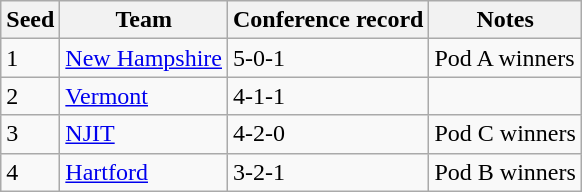<table class="wikitable">
<tr>
<th>Seed</th>
<th>Team</th>
<th>Conference record</th>
<th>Notes</th>
</tr>
<tr>
<td>1</td>
<td><a href='#'>New Hampshire</a></td>
<td>5-0-1</td>
<td>Pod A winners</td>
</tr>
<tr>
<td>2</td>
<td><a href='#'>Vermont</a></td>
<td>4-1-1</td>
<td></td>
</tr>
<tr>
<td>3</td>
<td><a href='#'>NJIT</a></td>
<td>4-2-0</td>
<td>Pod C winners</td>
</tr>
<tr>
<td>4</td>
<td><a href='#'>Hartford</a></td>
<td>3-2-1</td>
<td>Pod B winners</td>
</tr>
</table>
